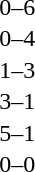<table cellspacing=1 width=70%>
<tr>
<th width=25%></th>
<th width=30%></th>
<th width=15%></th>
<th width=30%></th>
</tr>
<tr>
<td></td>
<td align=right></td>
<td align=center>0–6</td>
<td></td>
</tr>
<tr>
<td></td>
<td align=right></td>
<td align=center>0–4</td>
<td></td>
</tr>
<tr>
<td></td>
<td align=right></td>
<td align=center>1–3</td>
<td></td>
</tr>
<tr>
<td></td>
<td align=right></td>
<td align=center>3–1</td>
<td></td>
</tr>
<tr>
<td></td>
<td align=right></td>
<td align=center>5–1</td>
<td></td>
</tr>
<tr>
<td></td>
<td align=right></td>
<td align=center>0–0</td>
<td></td>
</tr>
</table>
